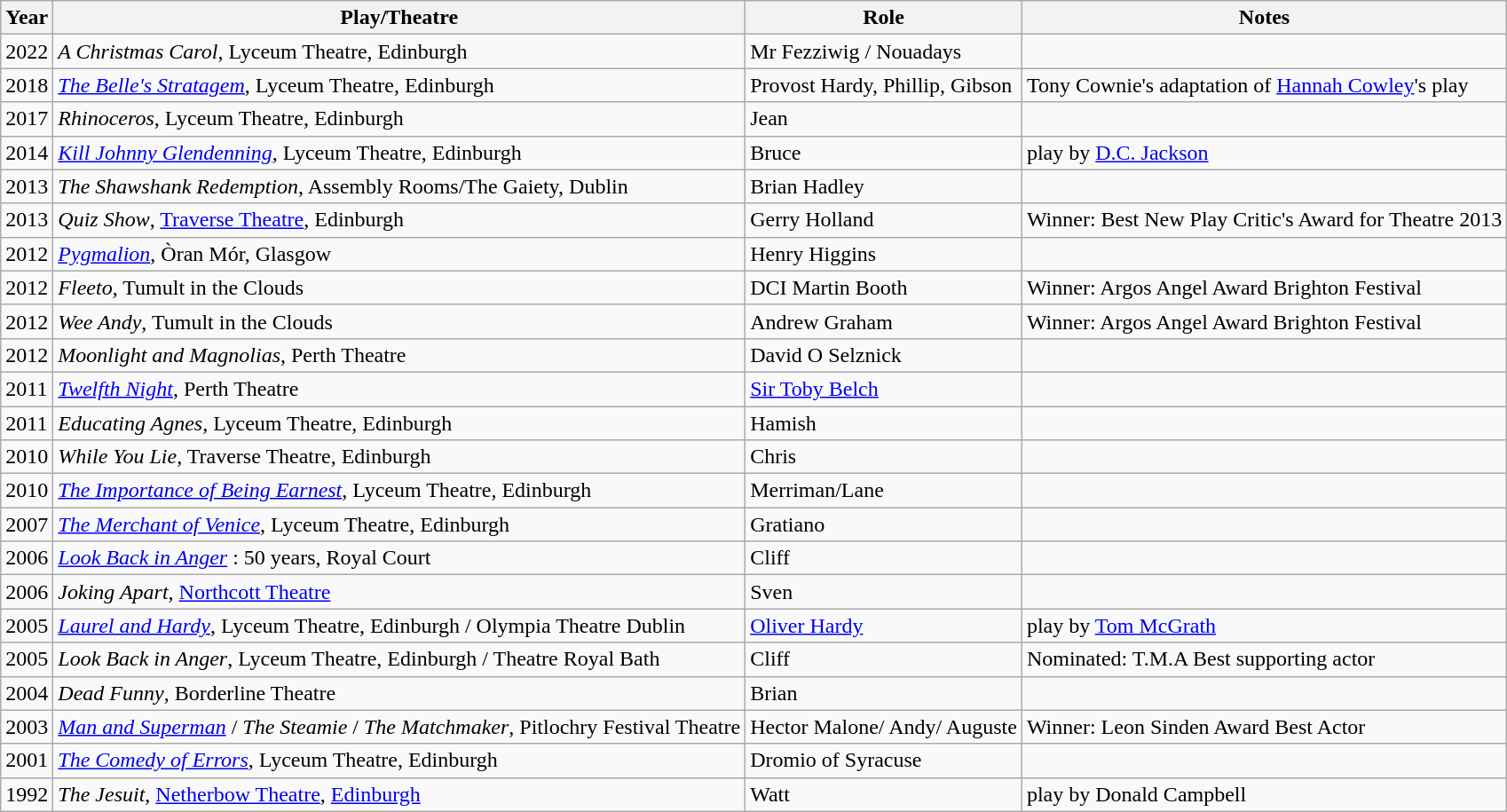<table class="wikitable">
<tr>
<th>Year</th>
<th>Play/Theatre</th>
<th>Role</th>
<th>Notes</th>
</tr>
<tr>
<td>2022</td>
<td><em>A Christmas Carol</em>, Lyceum Theatre, Edinburgh</td>
<td>Mr Fezziwig / Nouadays</td>
<td></td>
</tr>
<tr>
<td>2018</td>
<td><em><a href='#'>The Belle's Stratagem</a></em>, Lyceum Theatre, Edinburgh</td>
<td>Provost Hardy, Phillip, Gibson</td>
<td>Tony Cownie's adaptation of <a href='#'>Hannah Cowley</a>'s play</td>
</tr>
<tr>
<td>2017</td>
<td><em>Rhinoceros</em>, Lyceum Theatre, Edinburgh</td>
<td>Jean</td>
<td></td>
</tr>
<tr>
<td>2014</td>
<td><em><a href='#'>Kill Johnny Glendenning</a></em>, Lyceum Theatre, Edinburgh</td>
<td>Bruce</td>
<td>play by <a href='#'>D.C. Jackson</a></td>
</tr>
<tr>
<td>2013</td>
<td><em>The Shawshank Redemption</em>, Assembly Rooms/The Gaiety, Dublin</td>
<td>Brian Hadley</td>
<td></td>
</tr>
<tr>
<td>2013</td>
<td><em>Quiz Show</em>, <a href='#'>Traverse Theatre</a>, Edinburgh</td>
<td>Gerry Holland</td>
<td>Winner: Best New Play Critic's Award for Theatre 2013</td>
</tr>
<tr>
<td>2012</td>
<td><em><a href='#'>Pygmalion</a></em>, Òran Mór, Glasgow</td>
<td>Henry Higgins</td>
<td></td>
</tr>
<tr>
<td>2012</td>
<td><em>Fleeto</em>, Tumult in the Clouds</td>
<td>DCI Martin Booth</td>
<td>Winner: Argos Angel Award Brighton Festival</td>
</tr>
<tr>
<td>2012</td>
<td><em>Wee Andy</em>, Tumult in the Clouds</td>
<td>Andrew Graham</td>
<td>Winner: Argos Angel Award Brighton Festival</td>
</tr>
<tr>
<td>2012</td>
<td><em>Moonlight and Magnolias</em>, Perth Theatre</td>
<td>David O Selznick</td>
<td></td>
</tr>
<tr>
<td>2011</td>
<td><em><a href='#'>Twelfth Night</a></em>, Perth Theatre</td>
<td><a href='#'>Sir Toby Belch</a></td>
<td></td>
</tr>
<tr>
<td>2011</td>
<td><em>Educating Agnes</em>, Lyceum Theatre, Edinburgh</td>
<td>Hamish</td>
<td></td>
</tr>
<tr>
<td>2010</td>
<td><em>While You Lie</em>, Traverse Theatre, Edinburgh</td>
<td>Chris</td>
<td></td>
</tr>
<tr>
<td>2010</td>
<td><em><a href='#'>The Importance of Being Earnest</a></em>, Lyceum Theatre, Edinburgh</td>
<td>Merriman/Lane</td>
<td></td>
</tr>
<tr>
<td>2007</td>
<td><em><a href='#'>The Merchant of Venice</a></em>, Lyceum Theatre, Edinburgh</td>
<td>Gratiano</td>
<td></td>
</tr>
<tr>
<td>2006</td>
<td><em><a href='#'>Look Back in Anger</a></em> : 50 years, Royal Court</td>
<td>Cliff</td>
<td></td>
</tr>
<tr>
<td>2006</td>
<td><em>Joking Apart</em>, <a href='#'>Northcott Theatre</a></td>
<td>Sven</td>
<td></td>
</tr>
<tr>
<td>2005</td>
<td><em><a href='#'>Laurel and Hardy</a></em>, Lyceum Theatre, Edinburgh / Olympia Theatre Dublin</td>
<td><a href='#'>Oliver Hardy</a></td>
<td>play by <a href='#'>Tom McGrath</a></td>
</tr>
<tr>
<td>2005</td>
<td><em>Look Back in Anger</em>, Lyceum Theatre, Edinburgh /  Theatre Royal Bath</td>
<td>Cliff</td>
<td>Nominated: T.M.A Best supporting actor</td>
</tr>
<tr>
<td>2004</td>
<td><em>Dead Funny</em>, Borderline Theatre</td>
<td>Brian</td>
<td></td>
</tr>
<tr>
<td>2003</td>
<td><em><a href='#'>Man and Superman</a></em> / <em>The Steamie</em> / <em>The Matchmaker</em>,  Pitlochry Festival Theatre</td>
<td>Hector Malone/ Andy/ Auguste</td>
<td>Winner: Leon Sinden Award Best Actor</td>
</tr>
<tr>
<td>2001</td>
<td><em><a href='#'>The Comedy of Errors</a></em>, Lyceum Theatre, Edinburgh</td>
<td>Dromio of Syracuse</td>
<td></td>
</tr>
<tr>
<td>1992</td>
<td><em>The Jesuit</em>, <a href='#'>Netherbow Theatre</a>, <a href='#'>Edinburgh</a></td>
<td>Watt</td>
<td>play by Donald Campbell</td>
</tr>
</table>
